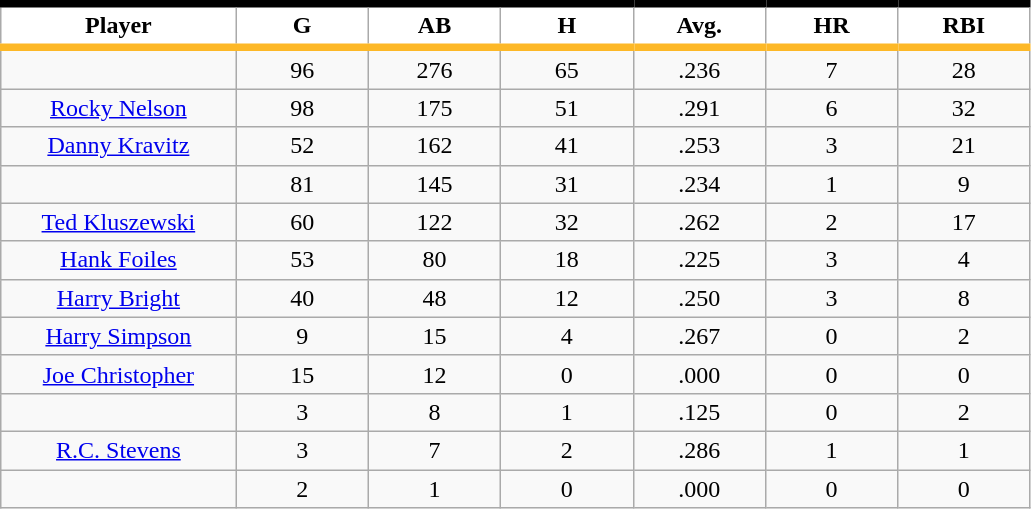<table class="wikitable sortable">
<tr>
<th style="background:#FFFFFF; border-top:#000000 5px solid; border-bottom:#FDB827 5px solid;" width="16%">Player</th>
<th style="background:#FFFFFF; border-top:#000000 5px solid; border-bottom:#FDB827 5px solid;" width="9%">G</th>
<th style="background:#FFFFFF; border-top:#000000 5px solid; border-bottom:#FDB827 5px solid;" width="9%">AB</th>
<th style="background:#FFFFFF; border-top:#000000 5px solid; border-bottom:#FDB827 5px solid;" width="9%">H</th>
<th style="background:#FFFFFF; border-top:#000000 5px solid; border-bottom:#FDB827 5px solid;" width="9%">Avg.</th>
<th style="background:#FFFFFF; border-top:#000000 5px solid; border-bottom:#FDB827 5px solid;" width="9%">HR</th>
<th style="background:#FFFFFF; border-top:#000000 5px solid; border-bottom:#FDB827 5px solid;" width="9%">RBI</th>
</tr>
<tr align="center">
<td></td>
<td>96</td>
<td>276</td>
<td>65</td>
<td>.236</td>
<td>7</td>
<td>28</td>
</tr>
<tr align="center">
<td><a href='#'>Rocky Nelson</a></td>
<td>98</td>
<td>175</td>
<td>51</td>
<td>.291</td>
<td>6</td>
<td>32</td>
</tr>
<tr align="center">
<td><a href='#'>Danny Kravitz</a></td>
<td>52</td>
<td>162</td>
<td>41</td>
<td>.253</td>
<td>3</td>
<td>21</td>
</tr>
<tr align="center">
<td></td>
<td>81</td>
<td>145</td>
<td>31</td>
<td>.234</td>
<td>1</td>
<td>9</td>
</tr>
<tr align="center">
<td><a href='#'>Ted Kluszewski</a></td>
<td>60</td>
<td>122</td>
<td>32</td>
<td>.262</td>
<td>2</td>
<td>17</td>
</tr>
<tr align="center">
<td><a href='#'>Hank Foiles</a></td>
<td>53</td>
<td>80</td>
<td>18</td>
<td>.225</td>
<td>3</td>
<td>4</td>
</tr>
<tr align="center">
<td><a href='#'>Harry Bright</a></td>
<td>40</td>
<td>48</td>
<td>12</td>
<td>.250</td>
<td>3</td>
<td>8</td>
</tr>
<tr align="center">
<td><a href='#'>Harry Simpson</a></td>
<td>9</td>
<td>15</td>
<td>4</td>
<td>.267</td>
<td>0</td>
<td>2</td>
</tr>
<tr align="center">
<td><a href='#'>Joe Christopher</a></td>
<td>15</td>
<td>12</td>
<td>0</td>
<td>.000</td>
<td>0</td>
<td>0</td>
</tr>
<tr align="center">
<td></td>
<td>3</td>
<td>8</td>
<td>1</td>
<td>.125</td>
<td>0</td>
<td>2</td>
</tr>
<tr align="center">
<td><a href='#'>R.C. Stevens</a></td>
<td>3</td>
<td>7</td>
<td>2</td>
<td>.286</td>
<td>1</td>
<td>1</td>
</tr>
<tr align="center">
<td></td>
<td>2</td>
<td>1</td>
<td>0</td>
<td>.000</td>
<td>0</td>
<td>0</td>
</tr>
</table>
